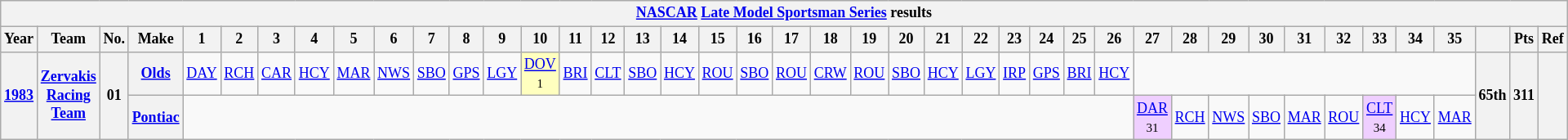<table class="wikitable" style="text-align:center; font-size:75%">
<tr>
<th colspan=42><a href='#'>NASCAR</a> <a href='#'>Late Model Sportsman Series</a> results</th>
</tr>
<tr>
<th>Year</th>
<th>Team</th>
<th>No.</th>
<th>Make</th>
<th>1</th>
<th>2</th>
<th>3</th>
<th>4</th>
<th>5</th>
<th>6</th>
<th>7</th>
<th>8</th>
<th>9</th>
<th>10</th>
<th>11</th>
<th>12</th>
<th>13</th>
<th>14</th>
<th>15</th>
<th>16</th>
<th>17</th>
<th>18</th>
<th>19</th>
<th>20</th>
<th>21</th>
<th>22</th>
<th>23</th>
<th>24</th>
<th>25</th>
<th>26</th>
<th>27</th>
<th>28</th>
<th>29</th>
<th>30</th>
<th>31</th>
<th>32</th>
<th>33</th>
<th>34</th>
<th>35</th>
<th></th>
<th>Pts</th>
<th>Ref</th>
</tr>
<tr>
<th rowspan=2><a href='#'>1983</a></th>
<th rowspan=2><a href='#'>Zervakis Racing Team</a></th>
<th rowspan=2>01</th>
<th><a href='#'>Olds</a></th>
<td><a href='#'>DAY</a></td>
<td><a href='#'>RCH</a></td>
<td><a href='#'>CAR</a></td>
<td><a href='#'>HCY</a></td>
<td><a href='#'>MAR</a></td>
<td><a href='#'>NWS</a></td>
<td><a href='#'>SBO</a></td>
<td><a href='#'>GPS</a></td>
<td><a href='#'>LGY</a></td>
<td style="background:#FFFFBF;"><a href='#'>DOV</a><br><small>1</small></td>
<td><a href='#'>BRI</a></td>
<td><a href='#'>CLT</a></td>
<td><a href='#'>SBO</a></td>
<td><a href='#'>HCY</a></td>
<td><a href='#'>ROU</a></td>
<td><a href='#'>SBO</a></td>
<td><a href='#'>ROU</a></td>
<td><a href='#'>CRW</a></td>
<td><a href='#'>ROU</a></td>
<td><a href='#'>SBO</a></td>
<td><a href='#'>HCY</a></td>
<td><a href='#'>LGY</a></td>
<td><a href='#'>IRP</a></td>
<td><a href='#'>GPS</a></td>
<td><a href='#'>BRI</a></td>
<td><a href='#'>HCY</a></td>
<td colspan=9></td>
<th rowspan=2>65th</th>
<th rowspan=2>311</th>
<th rowspan=2></th>
</tr>
<tr>
<th><a href='#'>Pontiac</a></th>
<td colspan=26></td>
<td style="background:#EFCFFF;"><a href='#'>DAR</a><br><small>31</small></td>
<td><a href='#'>RCH</a></td>
<td><a href='#'>NWS</a></td>
<td><a href='#'>SBO</a></td>
<td><a href='#'>MAR</a></td>
<td><a href='#'>ROU</a></td>
<td style="background:#EFCFFF;"><a href='#'>CLT</a><br><small>34</small></td>
<td><a href='#'>HCY</a></td>
<td><a href='#'>MAR</a></td>
</tr>
</table>
